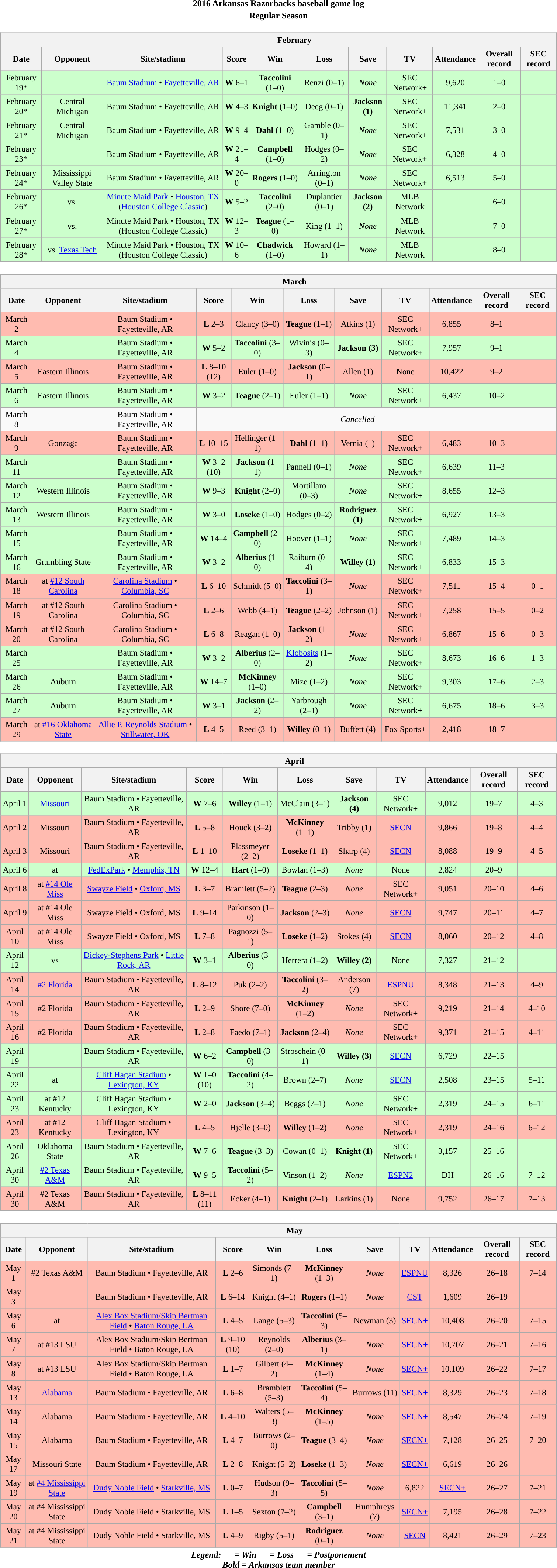<table class="toccolours" width=80% style="margin:1.5em auto; text-align:center;">
<tr>
<th colspan=2>2016 Arkansas Razorbacks baseball game log</th>
</tr>
<tr>
<th colspan=2>Regular Season</th>
</tr>
<tr valign="top">
<td><br><table class="wikitable collapsible collapsed" style="margin:auto; font-size:95%; width:100%">
<tr>
<th colspan=11 style="padding-left:4em;">February</th>
</tr>
<tr>
<th>Date</th>
<th>Opponent</th>
<th>Site/stadium</th>
<th>Score</th>
<th>Win</th>
<th>Loss</th>
<th>Save</th>
<th>TV</th>
<th>Attendance</th>
<th>Overall record</th>
<th>SEC record</th>
</tr>
<tr bgcolor=ccffcc>
<td>February 19*</td>
<td></td>
<td><a href='#'>Baum Stadium</a> • <a href='#'>Fayetteville, AR</a></td>
<td><strong>W</strong> 6–1</td>
<td><strong>Taccolini</strong> (1–0)</td>
<td>Renzi (0–1)</td>
<td><em>None</em></td>
<td>SEC Network+</td>
<td>9,620</td>
<td>1–0</td>
<td></td>
</tr>
<tr bgcolor=ccffcc>
<td>February 20*</td>
<td>Central Michigan</td>
<td>Baum Stadium • Fayetteville, AR</td>
<td><strong>W</strong> 4–3</td>
<td><strong>Knight</strong> (1–0)</td>
<td>Deeg (0–1)</td>
<td><strong>Jackson (1)</strong></td>
<td>SEC Network+</td>
<td>11,341</td>
<td>2–0</td>
<td></td>
</tr>
<tr bgcolor=ccffcc>
<td>February 21*</td>
<td>Central Michigan</td>
<td>Baum Stadium • Fayetteville, AR</td>
<td><strong>W</strong> 9–4</td>
<td><strong>Dahl</strong> (1–0)</td>
<td>Gamble (0–1)</td>
<td><em>None</em></td>
<td>SEC Network+</td>
<td>7,531</td>
<td>3–0</td>
<td></td>
</tr>
<tr bgcolor=ccffcc>
<td>February 23*</td>
<td></td>
<td>Baum Stadium • Fayetteville, AR</td>
<td><strong>W</strong> 21–4</td>
<td><strong>Campbell</strong> (1–0)</td>
<td>Hodges (0–2)</td>
<td><em>None</em></td>
<td>SEC Network+</td>
<td>6,328</td>
<td>4–0</td>
<td></td>
</tr>
<tr bgcolor=ccffcc>
<td>February 24*</td>
<td>Mississippi Valley State</td>
<td>Baum Stadium • Fayetteville, AR</td>
<td><strong>W</strong> 20–0</td>
<td><strong>Rogers</strong> (1–0)</td>
<td>Arrington (0–1)</td>
<td><em>None</em></td>
<td>SEC Network+</td>
<td>6,513</td>
<td>5–0</td>
<td></td>
</tr>
<tr bgcolor=ccffcc>
<td>February 26*</td>
<td>vs. </td>
<td><a href='#'>Minute Maid Park</a> • <a href='#'>Houston, TX</a> (<a href='#'>Houston College Classic</a>)</td>
<td><strong>W</strong> 5–2</td>
<td><strong>Taccolini</strong> (2–0)</td>
<td>Duplantier (0–1)</td>
<td><strong>Jackson (2)</strong></td>
<td>MLB Network</td>
<td></td>
<td>6–0</td>
<td></td>
</tr>
<tr bgcolor=ccffcc>
<td>February 27*</td>
<td>vs. </td>
<td>Minute Maid Park • Houston, TX (Houston College Classic)</td>
<td><strong>W</strong> 12–3</td>
<td><strong>Teague</strong> (1–0)</td>
<td>King (1–1)</td>
<td><em>None</em></td>
<td>MLB Network</td>
<td></td>
<td>7–0</td>
<td></td>
</tr>
<tr bgcolor=ccffcc>
<td>February 28*</td>
<td>vs. <a href='#'>Texas Tech</a></td>
<td>Minute Maid Park • Houston, TX (Houston College Classic)</td>
<td><strong>W</strong> 10–6</td>
<td><strong>Chadwick</strong> (1–0)</td>
<td>Howard (1–1)</td>
<td><em>None</em></td>
<td>MLB Network</td>
<td></td>
<td>8–0</td>
<td></td>
</tr>
</table>
</td>
</tr>
<tr>
<td><br><table class="wikitable collapsible collapsed" style="margin:auto; font-size:95%; width:100%">
<tr>
<th colspan=11 style="padding-left:4em;">March</th>
</tr>
<tr>
<th>Date</th>
<th>Opponent</th>
<th>Site/stadium</th>
<th>Score</th>
<th>Win</th>
<th>Loss</th>
<th>Save</th>
<th>TV</th>
<th>Attendance</th>
<th>Overall record</th>
<th>SEC record</th>
</tr>
<tr bgcolor=ffbbb>
<td>March 2</td>
<td></td>
<td>Baum Stadium • Fayetteville, AR</td>
<td><strong>L</strong> 2–3</td>
<td>Clancy (3–0)</td>
<td><strong>Teague</strong> (1–1)</td>
<td>Atkins (1)</td>
<td>SEC Network+</td>
<td>6,855</td>
<td>8–1</td>
<td></td>
</tr>
<tr bgcolor=ccffcc>
<td>March 4</td>
<td></td>
<td>Baum Stadium • Fayetteville, AR</td>
<td><strong>W</strong> 5–2</td>
<td><strong>Taccolini</strong> (3–0)</td>
<td>Wivinis (0–3)</td>
<td><strong>Jackson (3)</strong></td>
<td>SEC Network+</td>
<td>7,957</td>
<td>9–1</td>
<td></td>
</tr>
<tr bgcolor=ffbbb>
<td>March 5</td>
<td>Eastern Illinois</td>
<td>Baum Stadium • Fayetteville, AR</td>
<td><strong>L</strong> 8–10 (12)</td>
<td>Euler (1–0)</td>
<td><strong>Jackson</strong> (0–1)</td>
<td>Allen (1)</td>
<td>None</td>
<td>10,422</td>
<td>9–2</td>
<td></td>
</tr>
<tr bgcolor=ccffcc>
<td>March 6</td>
<td>Eastern Illinois</td>
<td>Baum Stadium • Fayetteville, AR</td>
<td><strong>W</strong> 3–2</td>
<td><strong>Teague</strong> (2–1)</td>
<td>Euler (1–1)</td>
<td><em>None</em></td>
<td>SEC Network+</td>
<td>6,437</td>
<td>10–2</td>
<td></td>
</tr>
<tr>
<td>March 8</td>
<td></td>
<td>Baum Stadium • Fayetteville, AR</td>
<td colspan=7><em>Cancelled</em></td>
</tr>
<tr bgcolor=ffbbb>
<td>March 9</td>
<td>Gonzaga</td>
<td>Baum Stadium • Fayetteville, AR</td>
<td><strong>L</strong> 10–15</td>
<td>Hellinger (1–1)</td>
<td><strong>Dahl</strong> (1–1)</td>
<td>Vernia (1)</td>
<td>SEC Network+</td>
<td>6,483</td>
<td>10–3</td>
<td></td>
</tr>
<tr bgcolor=ccffcc>
<td>March 11</td>
<td></td>
<td>Baum Stadium • Fayetteville, AR</td>
<td><strong>W</strong> 3–2 (10)</td>
<td><strong>Jackson</strong> (1–1)</td>
<td>Pannell (0–1)</td>
<td><em>None</em></td>
<td>SEC Network+</td>
<td>6,639</td>
<td>11–3</td>
<td></td>
</tr>
<tr bgcolor=ccffcc>
<td>March 12</td>
<td>Western Illinois</td>
<td>Baum Stadium • Fayetteville, AR</td>
<td><strong>W</strong> 9–3</td>
<td><strong>Knight</strong> (2–0)</td>
<td>Mortillaro (0–3)</td>
<td><em>None</em></td>
<td>SEC Network+</td>
<td>8,655</td>
<td>12–3</td>
<td></td>
</tr>
<tr bgcolor=ccffcc>
<td>March 13</td>
<td>Western Illinois</td>
<td>Baum Stadium • Fayetteville, AR</td>
<td><strong>W</strong> 3–0</td>
<td><strong>Loseke</strong> (1–0)</td>
<td>Hodges (0–2)</td>
<td><strong>Rodriguez (1)</strong></td>
<td>SEC Network+</td>
<td>6,927</td>
<td>13–3</td>
<td></td>
</tr>
<tr bgcolor=ccffcc>
<td>March 15</td>
<td></td>
<td>Baum Stadium • Fayetteville, AR</td>
<td><strong>W</strong> 14–4</td>
<td><strong>Campbell</strong> (2–0)</td>
<td>Hoover (1–1)</td>
<td><em>None</em></td>
<td>SEC Network+</td>
<td>7,489</td>
<td>14–3</td>
<td></td>
</tr>
<tr bgcolor=ccffcc>
<td>March 16</td>
<td>Grambling State</td>
<td>Baum Stadium • Fayetteville, AR</td>
<td><strong>W</strong> 3–2</td>
<td><strong>Alberius</strong> (1–0)</td>
<td>Raiburn (0–4)</td>
<td><strong>Willey (1)</strong></td>
<td>SEC Network+</td>
<td>6,833</td>
<td>15–3</td>
<td></td>
</tr>
<tr bgcolor=ffbbb>
<td>March 18</td>
<td>at <a href='#'>#12 South Carolina</a></td>
<td><a href='#'>Carolina Stadium</a> • <a href='#'>Columbia, SC</a></td>
<td><strong>L</strong> 6–10</td>
<td>Schmidt (5–0)</td>
<td><strong>Taccolini</strong> (3–1)</td>
<td><em>None</em></td>
<td>SEC Network+</td>
<td>7,511</td>
<td>15–4</td>
<td>0–1</td>
</tr>
<tr bgcolor=ffbbb>
<td>March 19</td>
<td>at #12 South Carolina</td>
<td>Carolina Stadium • Columbia, SC</td>
<td><strong>L</strong> 2–6</td>
<td>Webb (4–1)</td>
<td><strong>Teague</strong> (2–2)</td>
<td>Johnson (1)</td>
<td>SEC Network+</td>
<td>7,258</td>
<td>15–5</td>
<td>0–2</td>
</tr>
<tr bgcolor=ffbbb>
<td>March 20</td>
<td>at #12 South Carolina</td>
<td>Carolina Stadium • Columbia, SC</td>
<td><strong>L</strong> 6–8</td>
<td>Reagan (1–0)</td>
<td><strong>Jackson</strong> (1–2)</td>
<td><em>None</em></td>
<td>SEC Network+</td>
<td>6,867</td>
<td>15–6</td>
<td>0–3</td>
</tr>
<tr bgcolor=ccffcc>
<td>March 25</td>
<td></td>
<td>Baum Stadium • Fayetteville, AR</td>
<td><strong>W</strong> 3–2</td>
<td><strong>Alberius</strong> (2–0)</td>
<td><a href='#'>Klobosits</a> (1–2)</td>
<td><em>None</em></td>
<td>SEC Network+</td>
<td>8,673</td>
<td>16–6</td>
<td>1–3</td>
</tr>
<tr bgcolor=ccffcc>
<td>March 26</td>
<td>Auburn</td>
<td>Baum Stadium • Fayetteville, AR</td>
<td><strong>W</strong> 14–7</td>
<td><strong>McKinney</strong> (1–0)</td>
<td>Mize (1–2)</td>
<td><em>None</em></td>
<td>SEC Network+</td>
<td>9,303</td>
<td>17–6</td>
<td>2–3</td>
</tr>
<tr bgcolor=ccffcc>
<td>March 27</td>
<td>Auburn</td>
<td>Baum Stadium • Fayetteville, AR</td>
<td><strong>W</strong> 3–1</td>
<td><strong>Jackson</strong> (2–2)</td>
<td>Yarbrough (2–1)</td>
<td><em>None</em></td>
<td>SEC Network+</td>
<td>6,675</td>
<td>18–6</td>
<td>3–3</td>
</tr>
<tr bgcolor=ffbbb>
<td>March 29</td>
<td>at <a href='#'>#16 Oklahoma State</a></td>
<td><a href='#'>Allie P. Reynolds Stadium</a> • <a href='#'>Stillwater, OK</a></td>
<td><strong>L</strong> 4–5</td>
<td>Reed (3–1)</td>
<td><strong>Willey</strong> (0–1)</td>
<td>Buffett (4)</td>
<td>Fox Sports+</td>
<td>2,418</td>
<td>18–7</td>
<td></td>
</tr>
</table>
</td>
</tr>
<tr>
<td><br><table class="wikitable collapsible collapsed" style="margin:auto; font-size:95%; width:100%">
<tr>
<th colspan=11 style="padding-left:4em;">April</th>
</tr>
<tr>
<th>Date</th>
<th>Opponent</th>
<th>Site/stadium</th>
<th>Score</th>
<th>Win</th>
<th>Loss</th>
<th>Save</th>
<th>TV</th>
<th>Attendance</th>
<th>Overall record</th>
<th>SEC record</th>
</tr>
<tr bgcolor=ccffcc>
<td>April 1</td>
<td><a href='#'>Missouri</a></td>
<td>Baum Stadium • Fayetteville, AR</td>
<td><strong>W</strong> 7–6</td>
<td><strong>Willey</strong> (1–1)</td>
<td>McClain (3–1)</td>
<td><strong>Jackson (4)</strong></td>
<td>SEC Network+</td>
<td>9,012</td>
<td>19–7</td>
<td>4–3</td>
</tr>
<tr bgcolor=ffbbb>
<td>April 2</td>
<td>Missouri</td>
<td>Baum Stadium • Fayetteville, AR</td>
<td><strong>L</strong> 5–8</td>
<td>Houck (3–2)</td>
<td><strong>McKinney</strong> (1–1)</td>
<td>Tribby (1)</td>
<td><a href='#'>SECN</a></td>
<td>9,866</td>
<td>19–8</td>
<td>4–4</td>
</tr>
<tr bgcolor=ffbbb>
<td>April 3</td>
<td>Missouri</td>
<td>Baum Stadium • Fayetteville, AR</td>
<td><strong>L</strong> 1–10</td>
<td>Plassmeyer (2–2)</td>
<td><strong>Loseke</strong> (1–1)</td>
<td>Sharp (4)</td>
<td><a href='#'>SECN</a></td>
<td>8,088</td>
<td>19–9</td>
<td>4–5</td>
</tr>
<tr bgcolor=ccffcc>
<td>April 6</td>
<td>at </td>
<td><a href='#'>FedExPark</a> • <a href='#'>Memphis, TN</a></td>
<td><strong>W</strong> 12–4</td>
<td><strong>Hart</strong> (1–0)</td>
<td>Bowlan (1–3)</td>
<td><em>None</em></td>
<td>None</td>
<td>2,824</td>
<td>20–9</td>
<td></td>
</tr>
<tr bgcolor=ffbbb>
<td>April 8</td>
<td>at <a href='#'>#14 Ole Miss</a></td>
<td><a href='#'>Swayze Field</a> • <a href='#'>Oxford, MS</a></td>
<td><strong>L</strong> 3–7</td>
<td>Bramlett (5–2)</td>
<td><strong>Teague</strong> (2–3)</td>
<td><em>None</em></td>
<td>SEC Network+</td>
<td>9,051</td>
<td>20–10</td>
<td>4–6</td>
</tr>
<tr bgcolor=ffbbb>
<td>April 9</td>
<td>at #14 Ole Miss</td>
<td>Swayze Field • Oxford, MS</td>
<td><strong>L</strong> 9–14</td>
<td>Parkinson (1–0)</td>
<td><strong>Jackson</strong> (2–3)</td>
<td><em>None</em></td>
<td><a href='#'>SECN</a></td>
<td>9,747</td>
<td>20–11</td>
<td>4–7</td>
</tr>
<tr bgcolor=ffbbb>
<td>April 10</td>
<td>at #14 Ole Miss</td>
<td>Swayze Field • Oxford, MS</td>
<td><strong>L</strong> 7–8</td>
<td>Pagnozzi (5–1)</td>
<td><strong>Loseke</strong> (1–2)</td>
<td>Stokes (4)</td>
<td><a href='#'>SECN</a></td>
<td>8,060</td>
<td>20–12</td>
<td>4–8</td>
</tr>
<tr bgcolor=ccffcc>
<td>April 12</td>
<td>vs </td>
<td><a href='#'>Dickey-Stephens Park</a> • <a href='#'>Little Rock, AR</a></td>
<td><strong>W</strong> 3–1</td>
<td><strong>Alberius</strong> (3–0)</td>
<td>Herrera (1–2)</td>
<td><strong>Willey (2)</strong></td>
<td>None</td>
<td>7,327</td>
<td>21–12</td>
<td></td>
</tr>
<tr bgcolor=ffbbb>
<td>April 14</td>
<td><a href='#'>#2 Florida</a></td>
<td>Baum Stadium • Fayetteville, AR</td>
<td><strong>L</strong> 8–12</td>
<td>Puk (2–2)</td>
<td><strong>Taccolini</strong> (3–2)</td>
<td>Anderson (7)</td>
<td><a href='#'>ESPNU</a></td>
<td>8,348</td>
<td>21–13</td>
<td>4–9</td>
</tr>
<tr bgcolor=ffbbb>
<td>April 15</td>
<td>#2 Florida</td>
<td>Baum Stadium • Fayetteville, AR</td>
<td><strong>L</strong> 2–9</td>
<td>Shore (7–0)</td>
<td><strong>McKinney</strong> (1–2)</td>
<td><em>None</em></td>
<td>SEC Network+</td>
<td>9,219</td>
<td>21–14</td>
<td>4–10</td>
</tr>
<tr bgcolor=ffbbb>
<td>April 16</td>
<td>#2 Florida</td>
<td>Baum Stadium • Fayetteville, AR</td>
<td><strong>L</strong> 2–8</td>
<td>Faedo (7–1)</td>
<td><strong>Jackson</strong> (2–4)</td>
<td><em>None</em></td>
<td>SEC Network+</td>
<td>9,371</td>
<td>21–15</td>
<td>4–11</td>
</tr>
<tr bgcolor=ccffcc>
<td>April 19</td>
<td></td>
<td>Baum Stadium • Fayetteville, AR</td>
<td><strong>W</strong> 6–2</td>
<td><strong>Campbell</strong> (3–0)</td>
<td>Stroschein (0–1)</td>
<td><strong>Willey (3)</strong></td>
<td><a href='#'>SECN</a></td>
<td>6,729</td>
<td>22–15</td>
<td></td>
</tr>
<tr bgcolor=ccffcc>
<td>April 22</td>
<td>at </td>
<td><a href='#'>Cliff Hagan Stadium</a> • <a href='#'>Lexington, KY</a></td>
<td><strong>W</strong> 1–0 (10)</td>
<td><strong>Taccolini</strong> (4–2)</td>
<td>Brown (2–7)</td>
<td><em>None</em></td>
<td><a href='#'>SECN</a></td>
<td>2,508</td>
<td>23–15</td>
<td>5–11</td>
</tr>
<tr bgcolor=ccffcc>
<td>April 23</td>
<td>at #12 Kentucky</td>
<td>Cliff Hagan Stadium • Lexington, KY</td>
<td><strong>W</strong> 2–0</td>
<td><strong>Jackson</strong> (3–4)</td>
<td>Beggs (7–1)</td>
<td><em>None</em></td>
<td>SEC Network+</td>
<td>2,319</td>
<td>24–15</td>
<td>6–11</td>
</tr>
<tr bgcolor=ffbbb>
<td>April 23</td>
<td>at #12 Kentucky</td>
<td>Cliff Hagan Stadium • Lexington, KY</td>
<td><strong>L</strong> 4–5</td>
<td>Hjelle (3–0)</td>
<td><strong>Willey</strong> (1–2)</td>
<td><em>None</em></td>
<td>SEC Network+</td>
<td>2,319</td>
<td>24–16</td>
<td>6–12</td>
</tr>
<tr bgcolor=ccffcc>
<td>April 26</td>
<td>Oklahoma State</td>
<td>Baum Stadium • Fayetteville, AR</td>
<td><strong>W</strong> 7–6</td>
<td><strong>Teague</strong> (3–3)</td>
<td>Cowan (0–1)</td>
<td><strong>Knight (1)</strong></td>
<td>SEC Network+</td>
<td>3,157</td>
<td>25–16</td>
<td></td>
</tr>
<tr bgcolor=ccffcc>
<td>April 30</td>
<td><a href='#'>#2 Texas A&M</a></td>
<td>Baum Stadium • Fayetteville, AR</td>
<td><strong>W</strong> 9–5</td>
<td><strong>Taccolini</strong> (5–2)</td>
<td>Vinson (1–2)</td>
<td><em>None</em></td>
<td><a href='#'>ESPN2</a></td>
<td>DH</td>
<td>26–16</td>
<td>7–12</td>
</tr>
<tr bgcolor=ffbbb>
<td>April 30</td>
<td>#2 Texas A&M</td>
<td>Baum Stadium • Fayetteville, AR</td>
<td><strong>L</strong> 8–11 (11)</td>
<td>Ecker (4–1)</td>
<td><strong>Knight</strong> (2–1)</td>
<td>Larkins (1)</td>
<td>None</td>
<td>9,752</td>
<td>26–17</td>
<td>7–13</td>
</tr>
</table>
</td>
</tr>
<tr>
<td><br><table class="wikitable collapsible collapsed" style="margin:auto; font-size:95%; width:100%">
<tr>
<th colspan=11 style="padding-left:4em;">May</th>
</tr>
<tr>
<th>Date</th>
<th>Opponent</th>
<th>Site/stadium</th>
<th>Score</th>
<th>Win</th>
<th>Loss</th>
<th>Save</th>
<th>TV</th>
<th>Attendance</th>
<th>Overall record</th>
<th>SEC record</th>
</tr>
<tr bgcolor=ffbbb>
<td>May 1</td>
<td>#2 Texas A&M</td>
<td>Baum Stadium • Fayetteville, AR</td>
<td><strong>L</strong> 2–6</td>
<td>Simonds (7–1)</td>
<td><strong>McKinney</strong> (1–3)</td>
<td><em>None</em></td>
<td><a href='#'>ESPNU</a></td>
<td>8,326</td>
<td>26–18</td>
<td>7–14</td>
</tr>
<tr bgcolor=ffbbb>
<td>May 3</td>
<td></td>
<td>Baum Stadium • Fayetteville, AR</td>
<td><strong>L</strong> 6–14</td>
<td>Knight (4–1)</td>
<td><strong>Rogers</strong> (1–1)</td>
<td><em>None</em></td>
<td><a href='#'>CST</a></td>
<td>1,609</td>
<td>26–19</td>
<td></td>
</tr>
<tr bgcolor=ffbbb>
<td>May 6</td>
<td>at </td>
<td><a href='#'>Alex Box Stadium/Skip Bertman Field</a> • <a href='#'>Baton Rouge, LA</a></td>
<td><strong>L</strong> 4–5</td>
<td>Lange (5–3)</td>
<td><strong>Taccolini</strong> (5–3)</td>
<td>Newman (3)</td>
<td><a href='#'>SECN+</a></td>
<td>10,408</td>
<td>26–20</td>
<td>7–15</td>
</tr>
<tr bgcolor=ffbbb>
<td>May 7</td>
<td>at #13 LSU</td>
<td>Alex Box Stadium/Skip Bertman Field • Baton Rouge, LA</td>
<td><strong>L</strong> 9–10 (10)</td>
<td>Reynolds (2–0)</td>
<td><strong>Alberius</strong> (3–1)</td>
<td><em>None</em></td>
<td><a href='#'>SECN+</a></td>
<td>10,707</td>
<td>26–21</td>
<td>7–16</td>
</tr>
<tr bgcolor=ffbbb>
<td>May 8</td>
<td>at #13 LSU</td>
<td>Alex Box Stadium/Skip Bertman Field • Baton Rouge, LA</td>
<td><strong>L</strong> 1–7</td>
<td>Gilbert (4–2)</td>
<td><strong>McKinney</strong> (1–4)</td>
<td><em>None</em></td>
<td><a href='#'>SECN+</a></td>
<td>10,109</td>
<td>26–22</td>
<td>7–17</td>
</tr>
<tr bgcolor=ffbbb>
<td>May 13</td>
<td><a href='#'>Alabama</a></td>
<td>Baum Stadium • Fayetteville, AR</td>
<td><strong>L</strong> 6–8</td>
<td>Bramblett (5–3)</td>
<td><strong>Taccolini</strong> (5–4)</td>
<td>Burrows (11)</td>
<td><a href='#'>SECN+</a></td>
<td>8,329</td>
<td>26–23</td>
<td>7–18</td>
</tr>
<tr bgcolor=ffbbb>
<td>May 14</td>
<td>Alabama</td>
<td>Baum Stadium • Fayetteville, AR</td>
<td><strong>L</strong> 4–10</td>
<td>Walters (5–3)</td>
<td><strong>McKinney</strong> (1–5)</td>
<td><em>None</em></td>
<td><a href='#'>SECN+</a></td>
<td>8,547</td>
<td>26–24</td>
<td>7–19</td>
</tr>
<tr bgcolor=ffbbb>
<td>May 15</td>
<td>Alabama</td>
<td>Baum Stadium • Fayetteville, AR</td>
<td><strong>L</strong> 4–7</td>
<td>Burrows (2–0)</td>
<td><strong>Teague</strong> (3–4)</td>
<td><em>None</em></td>
<td><a href='#'>SECN+</a></td>
<td>7,128</td>
<td>26–25</td>
<td>7–20</td>
</tr>
<tr bgcolor=ffbbb>
<td>May 17</td>
<td>Missouri State</td>
<td>Baum Stadium • Fayetteville, AR</td>
<td><strong>L</strong> 2–8</td>
<td>Knight (5–2)</td>
<td><strong>Loseke</strong> (1–3)</td>
<td><em>None</em></td>
<td><a href='#'>SECN+</a></td>
<td>6,619</td>
<td>26–26</td>
<td></td>
</tr>
<tr bgcolor=ffbbb>
<td>May 19</td>
<td>at <a href='#'>#4 Mississippi State</a></td>
<td><a href='#'>Dudy Noble Field</a> • <a href='#'>Starkville, MS</a></td>
<td><strong>L</strong> 0–7</td>
<td>Hudson (9–3)</td>
<td><strong>Taccolini</strong> (5–5)</td>
<td><em>None</em></td>
<td>6,822</td>
<td><a href='#'>SECN+</a></td>
<td>26–27</td>
<td>7–21</td>
</tr>
<tr bgcolor=ffbbb>
<td>May 20</td>
<td>at #4 Mississippi State</td>
<td>Dudy Noble Field • Starkville, MS</td>
<td><strong>L</strong> 1–5</td>
<td>Sexton (7–2)</td>
<td><strong>Campbell</strong> (3–1)</td>
<td>Humphreys (7)</td>
<td><a href='#'>SECN+</a></td>
<td>7,195</td>
<td>26–28</td>
<td>7–22</td>
</tr>
<tr bgcolor=ffbbb>
<td>May 21</td>
<td>at #4 Mississippi State</td>
<td>Dudy Noble Field • Starkville, MS</td>
<td><strong>L</strong> 4–9</td>
<td>Rigby (5–1)</td>
<td><strong>Rodriguez</strong> (0–1)</td>
<td><em>None</em></td>
<td><a href='#'>SECN</a></td>
<td>8,421</td>
<td>26–29</td>
<td>7–23</td>
</tr>
<tr>
</tr>
</table>
</td>
</tr>
<tr>
<th colspan=9><em>Legend:       = Win       = Loss       = Postponement<br>Bold = Arkansas team member</em></th>
</tr>
</table>
